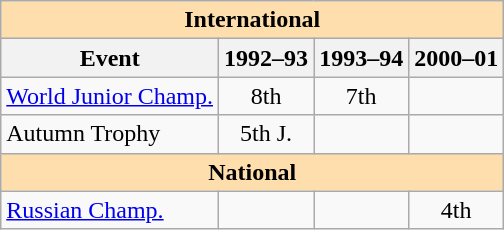<table class="wikitable" style="text-align:center">
<tr>
<th style="background-color: #ffdead; " colspan=4 align=center>International</th>
</tr>
<tr>
<th>Event</th>
<th>1992–93</th>
<th>1993–94</th>
<th>2000–01</th>
</tr>
<tr>
<td align=left><a href='#'>World Junior Champ.</a></td>
<td>8th</td>
<td>7th</td>
<td></td>
</tr>
<tr>
<td align=left>Autumn Trophy</td>
<td>5th J.</td>
<td></td>
<td></td>
</tr>
<tr>
<th style="background-color: #ffdead; " colspan=4 align=center>National</th>
</tr>
<tr>
<td align=left><a href='#'>Russian Champ.</a></td>
<td></td>
<td></td>
<td>4th</td>
</tr>
</table>
